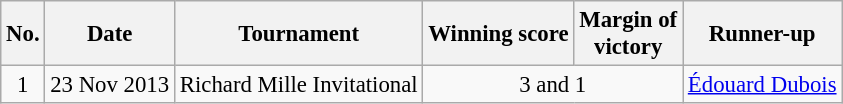<table class="wikitable" style="font-size:95%;">
<tr>
<th>No.</th>
<th>Date</th>
<th>Tournament</th>
<th>Winning score</th>
<th>Margin of<br>victory</th>
<th>Runner-up</th>
</tr>
<tr>
<td align=center>1</td>
<td align=right>23 Nov 2013</td>
<td>Richard Mille Invitational</td>
<td colspan=2 align=center>3 and 1</td>
<td> <a href='#'>Édouard Dubois</a></td>
</tr>
</table>
